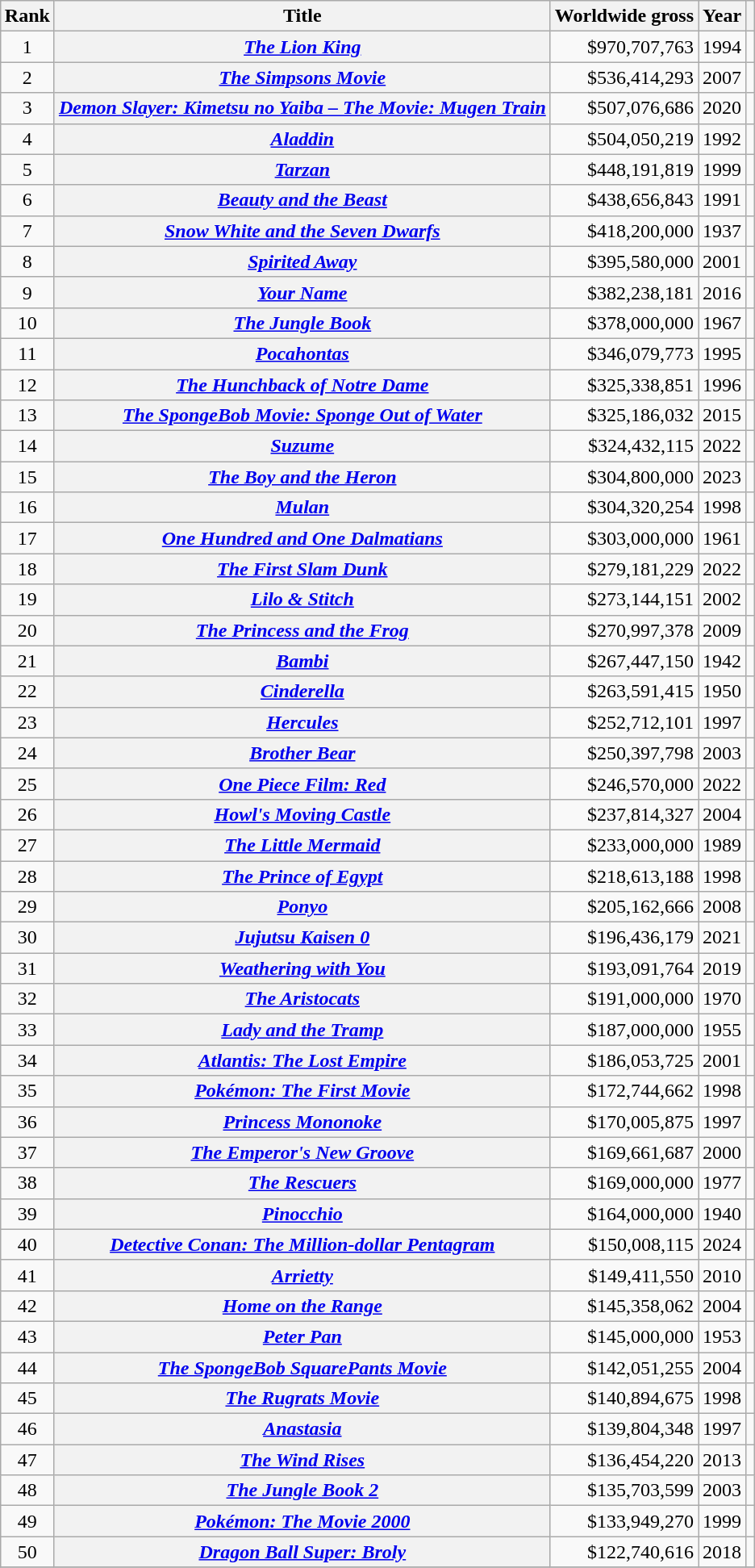<table class="wikitable sortable plainrowheaders"  style="margin:auto; margin:auto;">
<tr>
<th scope="col">Rank</th>
<th scope="col">Title</th>
<th scope="col">Worldwide gross</th>
<th scope="col">Year</th>
<th scope="col" class="unsortable"></th>
</tr>
<tr>
<td style="text-align:center;">1</td>
<th scope="row"><em><a href='#'>The Lion King</a></em></th>
<td style="text-align:right;">$970,707,763</td>
<td style="text-align:center;">1994</td>
<td style="text-align:center;"></td>
</tr>
<tr>
<td style="text-align:center;">2</td>
<th scope="row"><em><a href='#'>The Simpsons Movie</a></em></th>
<td style="text-align:right;">$536,414,293</td>
<td style="text-align:center;">2007</td>
<td style="text-align:center;"></td>
</tr>
<tr>
<td style="text-align:center;">3</td>
<th scope="row"><em><a href='#'>Demon Slayer: Kimetsu no Yaiba – The Movie: Mugen Train</a></em></th>
<td style="text-align:right;">$507,076,686</td>
<td style="text-align:center;">2020</td>
<td style="text-align:center;"></td>
</tr>
<tr>
<td style="text-align:center;">4</td>
<th scope="row"><em><a href='#'>Aladdin</a></em></th>
<td style="text-align:right;">$504,050,219</td>
<td style="text-align:center;">1992</td>
<td style="text-align:center;"></td>
</tr>
<tr>
<td style="text-align:center;">5</td>
<th scope="row"><em><a href='#'>Tarzan</a></em></th>
<td style="text-align:right;">$448,191,819</td>
<td style="text-align:center;">1999</td>
<td style="text-align:center;"></td>
</tr>
<tr>
<td style="text-align:center;">6</td>
<th scope="row"><em><a href='#'>Beauty and the Beast</a></em></th>
<td style="text-align:right;">$438,656,843</td>
<td style="text-align:center;">1991</td>
<td style="text-align:center;"></td>
</tr>
<tr>
<td style="text-align:center;">7</td>
<th scope="row"><em><a href='#'>Snow White and the Seven Dwarfs</a></em></th>
<td style="text-align:right;">$418,200,000</td>
<td style="text-align:center;">1937</td>
<td style="text-align:center;"></td>
</tr>
<tr>
<td style="text-align:center;">8</td>
<th scope="row"><em><a href='#'>Spirited Away</a></em></th>
<td align="right">$395,580,000</td>
<td style="text-align:center;">2001</td>
<td style="text-align:center;"></td>
</tr>
<tr>
<td style="text-align:center;">9</td>
<th scope="row"><em><a href='#'>Your Name</a></em></th>
<td style="text-align:right;">$382,238,181</td>
<td style="text-align:center;">2016</td>
<td style="text-align:center;"></td>
</tr>
<tr>
<td style="text-align:center;">10</td>
<th scope="row"><em><a href='#'>The Jungle Book</a></em></th>
<td style="text-align:right;">$378,000,000</td>
<td style="text-align:center;">1967</td>
<td style="text-align:center;"></td>
</tr>
<tr>
<td style="text-align:center;">11</td>
<th scope="row"><em><a href='#'>Pocahontas</a></em></th>
<td style="text-align:right;">$346,079,773</td>
<td style="text-align:center;">1995</td>
<td style="text-align:center;"></td>
</tr>
<tr>
<td style="text-align:center;">12</td>
<th scope="row"><em><a href='#'>The Hunchback of Notre Dame</a></em></th>
<td style="text-align:right;">$325,338,851</td>
<td style="text-align:center;">1996</td>
<td style="text-align:center;"></td>
</tr>
<tr>
<td style="text-align:center;">13</td>
<th scope="row"><em><a href='#'>The SpongeBob Movie: Sponge Out of Water</a></em></th>
<td style="text-align:right;">$325,186,032</td>
<td style="text-align:center;">2015</td>
<td style="text-align:center;"></td>
</tr>
<tr>
<td style="text-align:center;">14</td>
<th scope="row"><em><a href='#'>Suzume</a></em></th>
<td style="text-align:right;">$324,432,115</td>
<td style="text-align:center;">2022</td>
<td style="text-align:center;"></td>
</tr>
<tr>
<td style="text-align:center;">15</td>
<th scope="row"><em><a href='#'>The Boy and the Heron</a></em></th>
<td style="text-align:right;">$304,800,000</td>
<td style="text-align:center;">2023</td>
<td style="text-align:center;"></td>
</tr>
<tr>
<td style="text-align:center;">16</td>
<th scope="row"><em><a href='#'>Mulan</a></em></th>
<td style="text-align:right;">$304,320,254</td>
<td style="text-align:center;">1998</td>
<td style="text-align:center;"></td>
</tr>
<tr>
<td style="text-align:center;">17</td>
<th scope="row"><em><a href='#'>One Hundred and One Dalmatians</a></em></th>
<td style="text-align:right;">$303,000,000</td>
<td style="text-align:center;">1961</td>
<td style="text-align:center;"></td>
</tr>
<tr>
<td style="text-align:center;">18</td>
<th scope="row"><em><a href='#'>The First Slam Dunk</a></em></th>
<td style="text-align:right;">$279,181,229</td>
<td style="text-align:center;">2022</td>
<td style="text-align:center;"></td>
</tr>
<tr>
<td style="text-align:center;">19</td>
<th scope="row"><em><a href='#'>Lilo & Stitch</a></em></th>
<td style="text-align:right;">$273,144,151</td>
<td style="text-align:center;">2002</td>
<td style="text-align:center;"></td>
</tr>
<tr>
<td style="text-align:center;">20</td>
<th scope="row"><em><a href='#'>The Princess and the Frog</a></em></th>
<td style="text-align:right;">$270,997,378</td>
<td style="text-align:center;">2009</td>
<td style="text-align:center;"></td>
</tr>
<tr>
<td style="text-align:center;">21</td>
<th scope="row"><em><a href='#'>Bambi</a></em></th>
<td style="text-align:right;">$267,447,150</td>
<td style="text-align:center;">1942</td>
<td style="text-align:center;"></td>
</tr>
<tr>
<td style="text-align:center;">22</td>
<th scope="row"><em><a href='#'>Cinderella</a></em></th>
<td style="text-align:right;">$263,591,415</td>
<td style="text-align:center;">1950</td>
<td style="text-align:center;"></td>
</tr>
<tr>
<td style="text-align:center;">23</td>
<th scope="row"><em><a href='#'>Hercules</a></em></th>
<td style="text-align:right;">$252,712,101</td>
<td style="text-align:center;">1997</td>
<td style="text-align:center;"></td>
</tr>
<tr>
<td style="text-align:center;">24</td>
<th scope="row"><em><a href='#'>Brother Bear</a></em></th>
<td style="text-align:right;">$250,397,798</td>
<td style="text-align:center;">2003</td>
<td style="text-align:center;"></td>
</tr>
<tr>
<td style="text-align:center;">25</td>
<th scope="row"><em><a href='#'>One Piece Film: Red</a></em></th>
<td style="text-align:right;">$246,570,000</td>
<td style="text-align:center;">2022</td>
<td style="text-align:center;"></td>
</tr>
<tr>
<td style="text-align:center;">26</td>
<th scope="row"><em><a href='#'>Howl's Moving Castle</a></em></th>
<td style="text-align:right;">$237,814,327</td>
<td style="text-align:center;">2004</td>
<td style="text-align:center;"></td>
</tr>
<tr>
<td style="text-align:center;">27</td>
<th scope="row"><em><a href='#'>The Little Mermaid</a></em></th>
<td style="text-align:right;">$233,000,000</td>
<td style="text-align:center;">1989</td>
<td style="text-align:center;"></td>
</tr>
<tr>
<td style="text-align:center;">28</td>
<th scope="row"><em><a href='#'>The Prince of Egypt</a></em></th>
<td style="text-align:right;">$218,613,188</td>
<td style="text-align:center;">1998</td>
<td style="text-align:center;"></td>
</tr>
<tr>
<td style="text-align:center;">29</td>
<th scope="row"><em><a href='#'>Ponyo</a></em></th>
<td align="right">$205,162,666</td>
<td style="text-align:center;">2008</td>
<td style="text-align:center;"></td>
</tr>
<tr>
<td style="text-align:center;">30</td>
<th scope="row"><em><a href='#'>Jujutsu Kaisen 0</a></em></th>
<td style="text-align:right;">$196,436,179</td>
<td style="text-align:center;">2021</td>
<td style="text-align:center;"></td>
</tr>
<tr>
<td style="text-align:center;">31</td>
<th scope="row"><em><a href='#'>Weathering with You</a></em></th>
<td style="text-align:right;">$193,091,764</td>
<td style="text-align:center;">2019</td>
<td style="text-align:center;"></td>
</tr>
<tr>
<td style="text-align:center;">32</td>
<th scope="row"><em><a href='#'>The Aristocats</a></em></th>
<td style="text-align:right;">$191,000,000</td>
<td style="text-align:center;">1970</td>
<td style="text-align:center;"></td>
</tr>
<tr>
<td style="text-align:center;">33</td>
<th scope="row"><em><a href='#'>Lady and the Tramp</a></em></th>
<td style="text-align:right;">$187,000,000</td>
<td style="text-align:center;">1955</td>
<td style="text-align:center;"></td>
</tr>
<tr>
<td style="text-align:center;">34</td>
<th scope="row"><em><a href='#'>Atlantis: The Lost Empire</a></em></th>
<td style="text-align:right;">$186,053,725</td>
<td style="text-align:center;">2001</td>
<td style="text-align:center;"></td>
</tr>
<tr>
<td style="text-align:center;">35</td>
<th scope="row"><em><a href='#'>Pokémon: The First Movie</a></em></th>
<td style="text-align:right;">$172,744,662</td>
<td style="text-align:center;">1998</td>
<td style="text-align:center;"></td>
</tr>
<tr>
<td style="text-align:center;">36</td>
<th scope="row"><em><a href='#'>Princess Mononoke</a></em></th>
<td style="text-align:right;">$170,005,875</td>
<td style="text-align:center;">1997</td>
<td style="text-align:center;"></td>
</tr>
<tr>
<td style="text-align:center;">37</td>
<th scope="row"><em><a href='#'>The Emperor's New Groove</a></em></th>
<td style="text-align:right;">$169,661,687</td>
<td style="text-align:center;">2000</td>
<td style="text-align:center;"></td>
</tr>
<tr>
<td style="text-align:center;">38</td>
<th scope="row"><em><a href='#'>The Rescuers</a></em></th>
<td style="text-align:right;">$169,000,000</td>
<td style="text-align:center;">1977</td>
<td style="text-align:center;"></td>
</tr>
<tr>
<td style="text-align:center;">39</td>
<th scope="row"><em><a href='#'>Pinocchio</a></em></th>
<td style="text-align:right;">$164,000,000</td>
<td style="text-align:center;">1940</td>
<td style="text-align:center;"></td>
</tr>
<tr>
<td style="text-align:center;">40</td>
<th scope="row"><em><a href='#'>Detective Conan: The Million-dollar Pentagram</a></em></th>
<td style="text-align:right;">$150,008,115</td>
<td style="text-align:center;">2024</td>
<td style="text-align:center;"></td>
</tr>
<tr>
<td style="text-align:center;">41</td>
<th scope="row"><em><a href='#'>Arrietty</a></em></th>
<td style="text-align:right;">$149,411,550</td>
<td style="text-align:center;">2010</td>
<td style="text-align:center;"></td>
</tr>
<tr>
<td style="text-align:center;">42</td>
<th scope="row"><em><a href='#'>Home on the Range</a></em></th>
<td style="text-align:right;">$145,358,062</td>
<td style="text-align:center;">2004</td>
<td style="text-align:center;"></td>
</tr>
<tr>
<td style="text-align:center;">43</td>
<th scope="row"><em><a href='#'>Peter Pan</a></em></th>
<td style="text-align:right;">$145,000,000</td>
<td style="text-align:center;">1953</td>
<td style="text-align:center;"></td>
</tr>
<tr>
<td style="text-align:center;">44</td>
<th scope="row"><em><a href='#'>The SpongeBob SquarePants Movie</a></em></th>
<td style="text-align:right;">$142,051,255</td>
<td style="text-align:center;">2004</td>
<td style="text-align:center;"></td>
</tr>
<tr>
<td style="text-align:center;">45</td>
<th scope="row"><em><a href='#'>The Rugrats Movie</a></em></th>
<td style="text-align:right;">$140,894,675</td>
<td style="text-align:center;">1998</td>
<td style="text-align:center;"></td>
</tr>
<tr>
<td style="text-align:center;">46</td>
<th scope="row"><em><a href='#'>Anastasia</a></em></th>
<td style="text-align:right;">$139,804,348</td>
<td style="text-align:center;">1997</td>
<td style="text-align:center;"></td>
</tr>
<tr>
<td style="text-align:center;">47</td>
<th scope="row"><em><a href='#'>The Wind Rises</a></em></th>
<td style="text-align:right;">$136,454,220</td>
<td style="text-align:center;">2013</td>
<td style="text-align:center;"></td>
</tr>
<tr>
<td style="text-align:center;">48</td>
<th scope="row"><em><a href='#'>The Jungle Book 2</a></em></th>
<td style="text-align:right;">$135,703,599</td>
<td style="text-align:center;">2003</td>
<td style="text-align:center;"></td>
</tr>
<tr>
<td style="text-align:center;">49</td>
<th scope="row"><em><a href='#'>Pokémon: The Movie 2000</a></em></th>
<td style="text-align:right;">$133,949,270</td>
<td style="text-align:center;">1999</td>
<td style="text-align:center;"></td>
</tr>
<tr>
<td style="text-align:center;">50</td>
<th scope="row"><em><a href='#'>Dragon Ball Super: Broly</a></em></th>
<td style="text-align:right;">$122,740,616</td>
<td style="text-align:center;">2018</td>
<td style="text-align:center;"></td>
</tr>
<tr>
</tr>
</table>
